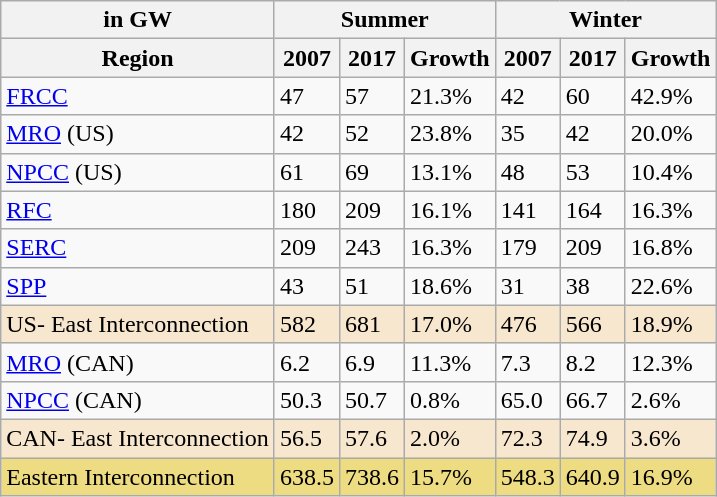<table class="wikitable">
<tr>
<th>in GW</th>
<th colspan="3">Summer</th>
<th colspan="3">Winter</th>
</tr>
<tr>
<th>Region</th>
<th>2007</th>
<th>2017</th>
<th>Growth</th>
<th>2007</th>
<th>2017</th>
<th>Growth</th>
</tr>
<tr>
<td><a href='#'>FRCC</a></td>
<td>47</td>
<td>57</td>
<td>21.3%</td>
<td>42</td>
<td>60</td>
<td>42.9%</td>
</tr>
<tr>
<td><a href='#'>MRO</a> (US)</td>
<td>42</td>
<td>52</td>
<td>23.8%</td>
<td>35</td>
<td>42</td>
<td>20.0%</td>
</tr>
<tr>
<td><a href='#'>NPCC</a> (US)</td>
<td>61</td>
<td>69</td>
<td>13.1%</td>
<td>48</td>
<td>53</td>
<td>10.4%</td>
</tr>
<tr>
<td><a href='#'>RFC</a></td>
<td>180</td>
<td>209</td>
<td>16.1%</td>
<td>141</td>
<td>164</td>
<td>16.3%</td>
</tr>
<tr>
<td><a href='#'>SERC</a></td>
<td>209</td>
<td>243</td>
<td>16.3%</td>
<td>179</td>
<td>209</td>
<td>16.8%</td>
</tr>
<tr>
<td><a href='#'>SPP</a></td>
<td>43</td>
<td>51</td>
<td>18.6%</td>
<td>31</td>
<td>38</td>
<td>22.6%</td>
</tr>
<tr style="background:#F7E7CE;">
<td>US- East Interconnection</td>
<td>582</td>
<td>681</td>
<td>17.0%</td>
<td>476</td>
<td>566</td>
<td>18.9%</td>
</tr>
<tr>
<td><a href='#'>MRO</a> (CAN)</td>
<td>6.2</td>
<td>6.9</td>
<td>11.3%</td>
<td>7.3</td>
<td>8.2</td>
<td>12.3%</td>
</tr>
<tr>
<td><a href='#'>NPCC</a> (CAN)</td>
<td>50.3</td>
<td>50.7</td>
<td>0.8%</td>
<td>65.0</td>
<td>66.7</td>
<td>2.6%</td>
</tr>
<tr style="background:#F7E7CE;">
<td>CAN- East Interconnection</td>
<td>56.5</td>
<td>57.6</td>
<td>2.0%</td>
<td>72.3</td>
<td>74.9</td>
<td>3.6%</td>
</tr>
<tr style="background:#EEDC82;">
<td>Eastern Interconnection</td>
<td>638.5</td>
<td>738.6</td>
<td>15.7%</td>
<td>548.3</td>
<td>640.9</td>
<td>16.9%</td>
</tr>
</table>
